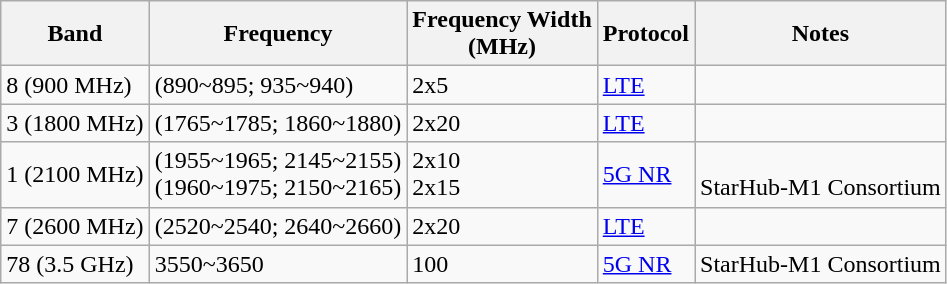<table class="wikitable sortable">
<tr>
<th>Band</th>
<th>Frequency</th>
<th>Frequency Width<br>(MHz)</th>
<th>Protocol</th>
<th>Notes</th>
</tr>
<tr>
<td>8 (900 MHz)</td>
<td>(890~895; 935~940)</td>
<td>2x5</td>
<td><a href='#'>LTE</a></td>
<td></td>
</tr>
<tr>
<td>3 (1800 MHz)</td>
<td>(1765~1785; 1860~1880)</td>
<td>2x20</td>
<td><a href='#'>LTE</a></td>
<td></td>
</tr>
<tr>
<td>1 (2100 MHz)</td>
<td>(1955~1965; 2145~2155) <br> (1960~1975; 2150~2165)</td>
<td>2x10 <br> 2x15</td>
<td><a href='#'>5G NR</a></td>
<td><br> StarHub-M1 Consortium</td>
</tr>
<tr>
<td>7 (2600 MHz)</td>
<td>(2520~2540; 2640~2660)</td>
<td>2x20</td>
<td><a href='#'>LTE</a></td>
<td></td>
</tr>
<tr>
<td>78 (3.5 GHz)</td>
<td>3550~3650</td>
<td>100</td>
<td><a href='#'>5G NR</a></td>
<td>StarHub-M1 Consortium</td>
</tr>
</table>
